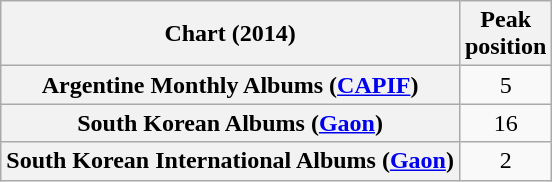<table class="wikitable sortable plainrowheaders" style="text-align:center">
<tr>
<th scope="col">Chart (2014)</th>
<th scope="col">Peak<br>position</th>
</tr>
<tr>
<th scope="row">Argentine Monthly Albums (<a href='#'>CAPIF</a>)</th>
<td>5</td>
</tr>
<tr>
<th scope="row">South Korean Albums (<a href='#'>Gaon</a>)</th>
<td>16</td>
</tr>
<tr>
<th scope="row">South Korean International Albums (<a href='#'>Gaon</a>)</th>
<td>2</td>
</tr>
</table>
